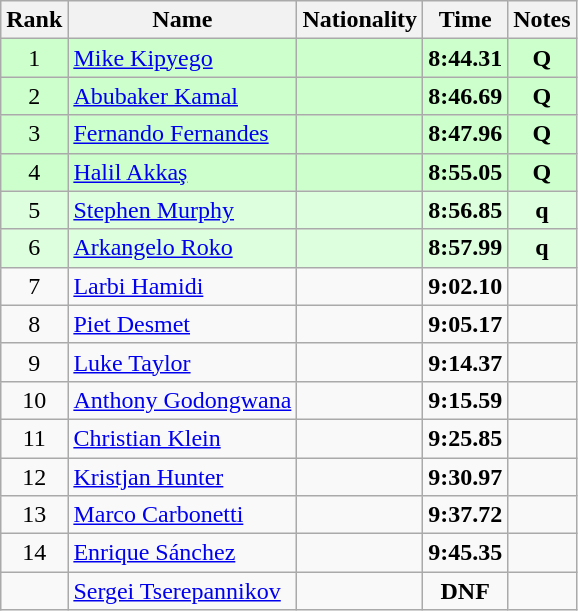<table class="wikitable sortable" style="text-align:center">
<tr>
<th>Rank</th>
<th>Name</th>
<th>Nationality</th>
<th>Time</th>
<th>Notes</th>
</tr>
<tr bgcolor=ccffcc>
<td>1</td>
<td align=left><a href='#'>Mike Kipyego</a></td>
<td align=left></td>
<td><strong>8:44.31</strong></td>
<td><strong>Q</strong></td>
</tr>
<tr bgcolor=ccffcc>
<td>2</td>
<td align=left><a href='#'>Abubaker Kamal</a></td>
<td align=left></td>
<td><strong>8:46.69</strong></td>
<td><strong>Q</strong></td>
</tr>
<tr bgcolor=ccffcc>
<td>3</td>
<td align=left><a href='#'>Fernando Fernandes</a></td>
<td align=left></td>
<td><strong>8:47.96</strong></td>
<td><strong>Q</strong></td>
</tr>
<tr bgcolor=ccffcc>
<td>4</td>
<td align=left><a href='#'>Halil Akkaş</a></td>
<td align=left></td>
<td><strong>8:55.05</strong></td>
<td><strong>Q</strong></td>
</tr>
<tr bgcolor=ddffdd>
<td>5</td>
<td align=left><a href='#'>Stephen Murphy</a></td>
<td align=left></td>
<td><strong>8:56.85</strong></td>
<td><strong>q</strong></td>
</tr>
<tr bgcolor=ddffdd>
<td>6</td>
<td align=left><a href='#'>Arkangelo Roko</a></td>
<td align=left></td>
<td><strong>8:57.99</strong></td>
<td><strong>q</strong></td>
</tr>
<tr>
<td>7</td>
<td align=left><a href='#'>Larbi Hamidi</a></td>
<td align=left></td>
<td><strong>9:02.10</strong></td>
<td></td>
</tr>
<tr>
<td>8</td>
<td align=left><a href='#'>Piet Desmet</a></td>
<td align=left></td>
<td><strong>9:05.17</strong></td>
<td></td>
</tr>
<tr>
<td>9</td>
<td align=left><a href='#'>Luke Taylor</a></td>
<td align=left></td>
<td><strong>9:14.37</strong></td>
<td></td>
</tr>
<tr>
<td>10</td>
<td align=left><a href='#'>Anthony Godongwana</a></td>
<td align=left></td>
<td><strong>9:15.59</strong></td>
<td></td>
</tr>
<tr>
<td>11</td>
<td align=left><a href='#'>Christian Klein</a></td>
<td align=left></td>
<td><strong>9:25.85</strong></td>
<td></td>
</tr>
<tr>
<td>12</td>
<td align=left><a href='#'>Kristjan Hunter</a></td>
<td align=left></td>
<td><strong>9:30.97</strong></td>
<td></td>
</tr>
<tr>
<td>13</td>
<td align=left><a href='#'>Marco Carbonetti</a></td>
<td align=left></td>
<td><strong>9:37.72</strong></td>
<td></td>
</tr>
<tr>
<td>14</td>
<td align=left><a href='#'>Enrique Sánchez</a></td>
<td align=left></td>
<td><strong>9:45.35</strong></td>
<td></td>
</tr>
<tr>
<td></td>
<td align=left><a href='#'>Sergei Tserepannikov</a></td>
<td align=left></td>
<td><strong>DNF</strong></td>
<td></td>
</tr>
</table>
